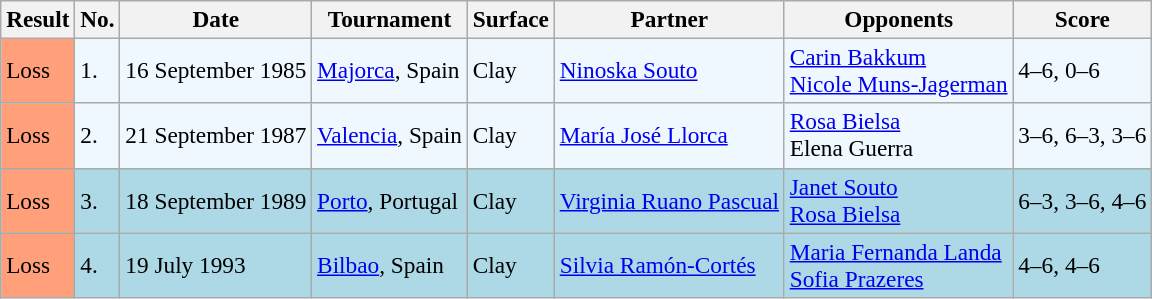<table class="sortable wikitable" style=font-size:97%>
<tr>
<th>Result</th>
<th>No.</th>
<th>Date</th>
<th>Tournament</th>
<th>Surface</th>
<th>Partner</th>
<th>Opponents</th>
<th>Score</th>
</tr>
<tr bgcolor="#f0f8ff">
<td style="background:#ffa07a;">Loss</td>
<td>1.</td>
<td>16 September 1985</td>
<td><a href='#'>Majorca</a>, Spain</td>
<td>Clay</td>
<td> <a href='#'>Ninoska Souto</a></td>
<td> <a href='#'>Carin Bakkum</a> <br>  <a href='#'>Nicole Muns-Jagerman</a></td>
<td>4–6, 0–6</td>
</tr>
<tr bgcolor="#f0f8ff">
<td style="background:#ffa07a;">Loss</td>
<td>2.</td>
<td>21 September 1987</td>
<td><a href='#'>Valencia</a>, Spain</td>
<td>Clay</td>
<td> <a href='#'>María José Llorca</a></td>
<td> <a href='#'>Rosa Bielsa</a> <br>  Elena Guerra</td>
<td>3–6, 6–3, 3–6</td>
</tr>
<tr bgcolor=lightblue>
<td style="background:#ffa07a;">Loss</td>
<td>3.</td>
<td>18 September 1989</td>
<td><a href='#'>Porto</a>, Portugal</td>
<td>Clay</td>
<td> <a href='#'>Virginia Ruano Pascual</a></td>
<td> <a href='#'>Janet Souto</a> <br>  <a href='#'>Rosa Bielsa</a></td>
<td>6–3, 3–6, 4–6</td>
</tr>
<tr bgcolor=lightblue>
<td style="background:#ffa07a;">Loss</td>
<td>4.</td>
<td>19 July 1993</td>
<td><a href='#'>Bilbao</a>, Spain</td>
<td>Clay</td>
<td> <a href='#'>Silvia Ramón-Cortés</a></td>
<td> <a href='#'>Maria Fernanda Landa</a> <br>  <a href='#'>Sofia Prazeres</a></td>
<td>4–6, 4–6</td>
</tr>
</table>
